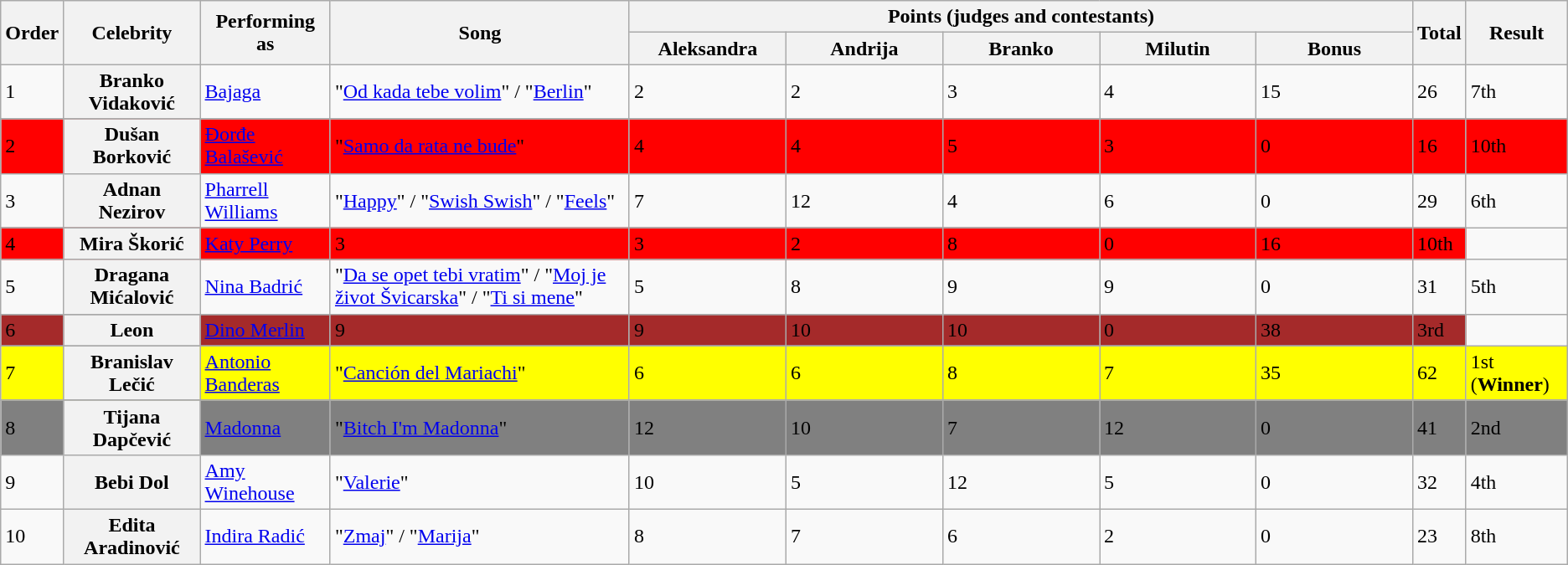<table class=wikitable>
<tr>
<th rowspan="2">Order</th>
<th rowspan="2">Celebrity</th>
<th rowspan="2">Performing as</th>
<th rowspan="2">Song</th>
<th colspan="5" style="width:50%;">Points (judges and contestants)</th>
<th rowspan="2">Total</th>
<th rowspan="2">Result</th>
</tr>
<tr>
<th style="width:10%;">Aleksandra</th>
<th style="width:10%;">Andrija</th>
<th style="width:10%;">Branko</th>
<th style="width:10%;">Milutin</th>
<th style="width:10%;">Bonus</th>
</tr>
<tr>
<td>1</td>
<th scope="row">Branko Vidaković</th>
<td><a href='#'>Bajaga</a></td>
<td>"<a href='#'>Od kada tebe volim</a>" / "<a href='#'>Berlin</a>"</td>
<td>2</td>
<td>2</td>
<td>3</td>
<td>4</td>
<td>15</td>
<td>26</td>
<td>7th</td>
</tr>
<tr>
</tr>
<tr bgcolor="red">
<td>2</td>
<th scope="row">Dušan Borković</th>
<td><a href='#'>Đorđe Balašević</a></td>
<td>"<a href='#'>Samo da rata ne bude</a>"</td>
<td>4</td>
<td>4</td>
<td>5</td>
<td>3</td>
<td>0</td>
<td>16</td>
<td>10th</td>
</tr>
<tr>
<td>3</td>
<th scope="row">Adnan Nezirov</th>
<td><a href='#'>Pharrell Williams</a></td>
<td rowspan="2">"<a href='#'>Happy</a>" / "<a href='#'>Swish Swish</a>" / "<a href='#'>Feels</a>" </td>
<td>7</td>
<td>12</td>
<td>4</td>
<td>6</td>
<td>0</td>
<td>29</td>
<td>6th</td>
</tr>
<tr>
</tr>
<tr bgcolor="red">
<td>4</td>
<th scope="row">Mira Škorić</th>
<td><a href='#'>Katy Perry</a></td>
<td>3</td>
<td>3</td>
<td>2</td>
<td>8</td>
<td>0</td>
<td>16</td>
<td>10th</td>
</tr>
<tr>
<td>5</td>
<th scope="row">Dragana Mićalović</th>
<td><a href='#'>Nina Badrić</a></td>
<td rowspan="2">"<a href='#'>Da se opet tebi vratim</a>" / "<a href='#'>Moj je život Švicarska</a>" / "<a href='#'>Ti si mene</a>" </td>
<td>5</td>
<td>8</td>
<td>9</td>
<td>9</td>
<td>0</td>
<td>31</td>
<td>5th</td>
</tr>
<tr>
</tr>
<tr bgcolor="brown">
<td>6</td>
<th scope="row">Leon</th>
<td><a href='#'>Dino Merlin</a></td>
<td>9</td>
<td>9</td>
<td>10</td>
<td>10</td>
<td>0</td>
<td>38</td>
<td>3rd</td>
</tr>
<tr>
</tr>
<tr bgcolor="yellow">
<td>7</td>
<th scope="row">Branislav Lečić</th>
<td><a href='#'>Antonio Banderas</a></td>
<td>"<a href='#'>Canción del Mariachi</a>"</td>
<td>6</td>
<td>6</td>
<td>8</td>
<td>7</td>
<td>35</td>
<td>62</td>
<td>1st (<strong>Winner</strong>)</td>
</tr>
<tr>
</tr>
<tr bgcolor="grey">
<td>8</td>
<th scope="row">Tijana Dapčević</th>
<td><a href='#'>Madonna</a></td>
<td>"<a href='#'>Bitch I'm Madonna</a>"</td>
<td>12</td>
<td>10</td>
<td>7</td>
<td>12</td>
<td>0</td>
<td>41</td>
<td>2nd</td>
</tr>
<tr>
<td>9</td>
<th scope="row">Bebi Dol</th>
<td><a href='#'>Amy Winehouse</a></td>
<td>"<a href='#'>Valerie</a>"</td>
<td>10</td>
<td>5</td>
<td>12</td>
<td>5</td>
<td>0</td>
<td>32</td>
<td>4th</td>
</tr>
<tr>
<td>10</td>
<th scope="row">Edita Aradinović</th>
<td><a href='#'>Indira Radić</a></td>
<td>"<a href='#'>Zmaj</a>" / "<a href='#'>Marija</a>"</td>
<td>8</td>
<td>7</td>
<td>6</td>
<td>2</td>
<td>0</td>
<td>23</td>
<td>8th</td>
</tr>
</table>
